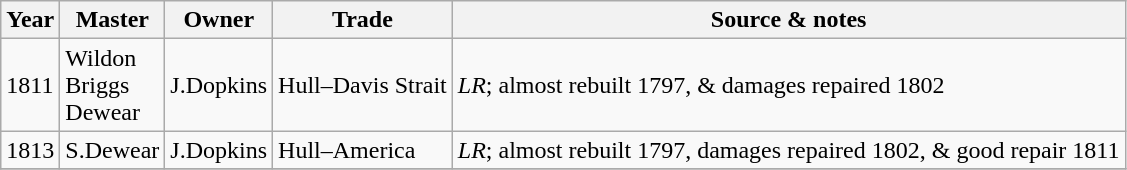<table class=" wikitable">
<tr>
<th>Year</th>
<th>Master</th>
<th>Owner</th>
<th>Trade</th>
<th>Source & notes</th>
</tr>
<tr>
<td>1811</td>
<td>Wildon<br>Briggs<br>Dewear</td>
<td>J.Dopkins</td>
<td>Hull–Davis Strait</td>
<td><em>LR</em>; almost rebuilt 1797, & damages repaired 1802</td>
</tr>
<tr>
<td>1813</td>
<td>S.Dewear</td>
<td>J.Dopkins</td>
<td>Hull–America</td>
<td><em>LR</em>; almost rebuilt 1797, damages repaired 1802, & good repair 1811</td>
</tr>
<tr>
</tr>
</table>
